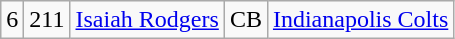<table class="wikitable" style="text-align:center">
<tr>
<td>6</td>
<td>211</td>
<td><a href='#'>Isaiah Rodgers</a></td>
<td>CB</td>
<td><a href='#'>Indianapolis Colts</a></td>
</tr>
</table>
